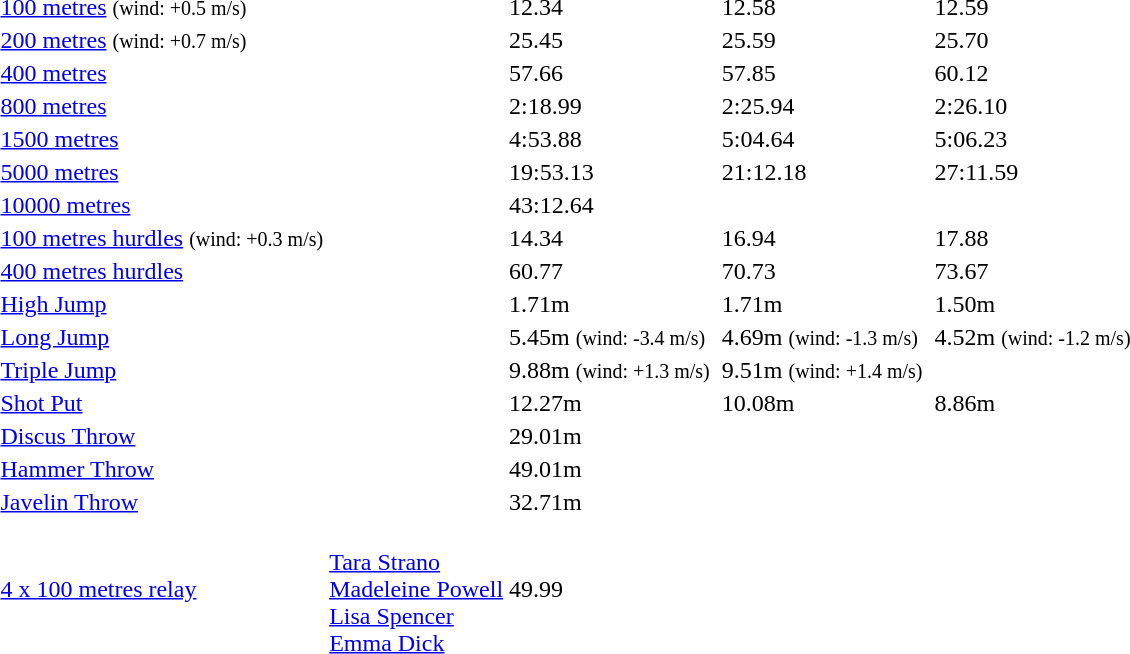<table>
<tr>
<td><a href='#'>100 metres</a> <small>(wind: +0.5 m/s)</small></td>
<td></td>
<td>12.34</td>
<td></td>
<td>12.58</td>
<td></td>
<td>12.59</td>
</tr>
<tr>
<td><a href='#'>200 metres</a> <small>(wind: +0.7 m/s)</small></td>
<td></td>
<td>25.45</td>
<td></td>
<td>25.59</td>
<td></td>
<td>25.70</td>
</tr>
<tr>
<td><a href='#'>400 metres</a></td>
<td></td>
<td>57.66</td>
<td></td>
<td>57.85</td>
<td></td>
<td>60.12</td>
</tr>
<tr>
<td><a href='#'>800 metres</a></td>
<td></td>
<td>2:18.99</td>
<td></td>
<td>2:25.94</td>
<td></td>
<td>2:26.10</td>
</tr>
<tr>
<td><a href='#'>1500 metres</a></td>
<td></td>
<td>4:53.88</td>
<td></td>
<td>5:04.64</td>
<td></td>
<td>5:06.23</td>
</tr>
<tr>
<td><a href='#'>5000 metres</a></td>
<td></td>
<td>19:53.13</td>
<td></td>
<td>21:12.18</td>
<td></td>
<td>27:11.59</td>
</tr>
<tr>
<td><a href='#'>10000 metres</a></td>
<td></td>
<td>43:12.64</td>
<td></td>
<td></td>
<td></td>
<td></td>
</tr>
<tr>
<td><a href='#'>100 metres hurdles</a> <small>(wind: +0.3 m/s)</small></td>
<td></td>
<td>14.34</td>
<td></td>
<td>16.94</td>
<td></td>
<td>17.88</td>
</tr>
<tr>
<td><a href='#'>400 metres hurdles</a></td>
<td></td>
<td>60.77</td>
<td></td>
<td>70.73</td>
<td></td>
<td>73.67</td>
</tr>
<tr>
<td><a href='#'>High Jump</a></td>
<td></td>
<td>1.71m</td>
<td></td>
<td>1.71m</td>
<td></td>
<td>1.50m</td>
</tr>
<tr>
<td><a href='#'>Long Jump</a></td>
<td></td>
<td>5.45m <small>(wind: -3.4 m/s)</small></td>
<td></td>
<td>4.69m <small>(wind: -1.3 m/s)</small></td>
<td></td>
<td>4.52m <small>(wind: -1.2 m/s)</small></td>
</tr>
<tr>
<td><a href='#'>Triple Jump</a></td>
<td></td>
<td>9.88m <small>(wind: +1.3 m/s)</small></td>
<td></td>
<td>9.51m <small>(wind: +1.4 m/s)</small></td>
<td></td>
<td></td>
</tr>
<tr>
<td><a href='#'>Shot Put</a></td>
<td></td>
<td>12.27m</td>
<td></td>
<td>10.08m</td>
<td></td>
<td>8.86m</td>
</tr>
<tr>
<td><a href='#'>Discus Throw</a></td>
<td></td>
<td>29.01m</td>
<td></td>
<td></td>
<td></td>
<td></td>
</tr>
<tr>
<td><a href='#'>Hammer Throw</a></td>
<td></td>
<td>49.01m</td>
<td></td>
<td></td>
<td></td>
<td></td>
</tr>
<tr>
<td><a href='#'>Javelin Throw</a></td>
<td></td>
<td>32.71m</td>
<td></td>
<td></td>
<td></td>
<td></td>
</tr>
<tr>
<td><a href='#'>4 x 100 metres relay</a></td>
<td> <br> <a href='#'>Tara Strano</a> <br> <a href='#'>Madeleine Powell</a> <br> <a href='#'>Lisa Spencer</a> <br> <a href='#'>Emma Dick</a></td>
<td>49.99</td>
<td></td>
<td></td>
<td></td>
<td></td>
</tr>
</table>
